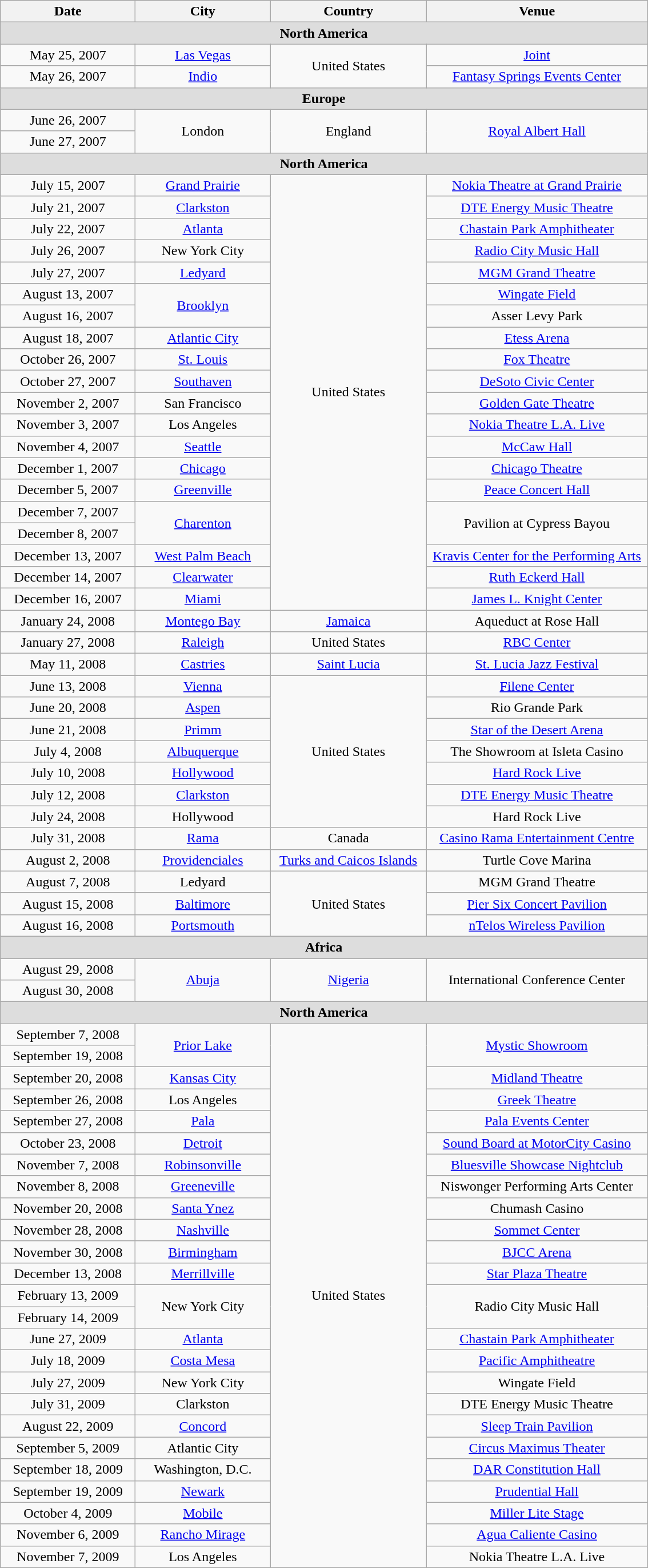<table class="wikitable" style="text-align:center;">
<tr>
<th width="150">Date</th>
<th width="150">City</th>
<th width="175">Country</th>
<th width="250">Venue</th>
</tr>
<tr bgcolor="DDDDDD">
<td colspan=4><strong>North America</strong></td>
</tr>
<tr>
<td>May 25, 2007</td>
<td><a href='#'>Las Vegas</a></td>
<td rowspan="2">United States</td>
<td><a href='#'>Joint</a></td>
</tr>
<tr>
<td>May 26, 2007</td>
<td><a href='#'>Indio</a></td>
<td><a href='#'>Fantasy Springs Events Center</a></td>
</tr>
<tr bgcolor="DDDDDD">
<td colspan=4><strong>Europe</strong></td>
</tr>
<tr>
<td>June 26, 2007</td>
<td rowspan="2">London</td>
<td rowspan="2">England</td>
<td rowspan="2"><a href='#'>Royal Albert Hall</a></td>
</tr>
<tr>
<td>June 27, 2007</td>
</tr>
<tr bgcolor="DDDDDD">
<td colspan=4><strong>North America</strong></td>
</tr>
<tr>
<td>July 15, 2007</td>
<td><a href='#'>Grand Prairie</a></td>
<td rowspan="20">United States</td>
<td><a href='#'>Nokia Theatre at Grand Prairie</a></td>
</tr>
<tr>
<td>July 21, 2007</td>
<td><a href='#'>Clarkston</a></td>
<td><a href='#'>DTE Energy Music Theatre</a></td>
</tr>
<tr>
<td>July 22, 2007</td>
<td><a href='#'>Atlanta</a></td>
<td><a href='#'>Chastain Park Amphitheater</a></td>
</tr>
<tr>
<td>July 26, 2007</td>
<td>New York City</td>
<td><a href='#'>Radio City Music Hall</a></td>
</tr>
<tr>
<td>July 27, 2007</td>
<td><a href='#'>Ledyard</a></td>
<td><a href='#'>MGM Grand Theatre</a></td>
</tr>
<tr>
<td>August 13, 2007</td>
<td rowspan="2"><a href='#'>Brooklyn</a></td>
<td><a href='#'>Wingate Field</a></td>
</tr>
<tr>
<td>August 16, 2007</td>
<td>Asser Levy Park</td>
</tr>
<tr>
<td>August 18, 2007</td>
<td><a href='#'>Atlantic City</a></td>
<td><a href='#'>Etess Arena</a></td>
</tr>
<tr>
<td>October 26, 2007</td>
<td><a href='#'>St. Louis</a></td>
<td><a href='#'>Fox Theatre</a></td>
</tr>
<tr>
<td>October 27, 2007</td>
<td><a href='#'>Southaven</a></td>
<td><a href='#'>DeSoto Civic Center</a></td>
</tr>
<tr>
<td>November 2, 2007</td>
<td>San Francisco</td>
<td><a href='#'>Golden Gate Theatre</a></td>
</tr>
<tr>
<td>November 3, 2007</td>
<td>Los Angeles</td>
<td><a href='#'>Nokia Theatre L.A. Live</a></td>
</tr>
<tr>
<td>November 4, 2007</td>
<td><a href='#'>Seattle</a></td>
<td><a href='#'>McCaw Hall</a></td>
</tr>
<tr>
<td>December 1, 2007</td>
<td><a href='#'>Chicago</a></td>
<td><a href='#'>Chicago Theatre</a></td>
</tr>
<tr>
<td>December 5, 2007</td>
<td><a href='#'>Greenville</a></td>
<td><a href='#'>Peace Concert Hall</a></td>
</tr>
<tr>
<td>December 7, 2007</td>
<td rowspan="2"><a href='#'>Charenton</a></td>
<td rowspan="2">Pavilion at Cypress Bayou</td>
</tr>
<tr>
<td>December 8, 2007</td>
</tr>
<tr>
<td>December 13, 2007</td>
<td><a href='#'>West Palm Beach</a></td>
<td><a href='#'>Kravis Center for the Performing Arts</a></td>
</tr>
<tr>
<td>December 14, 2007</td>
<td><a href='#'>Clearwater</a></td>
<td><a href='#'>Ruth Eckerd Hall</a></td>
</tr>
<tr>
<td>December 16, 2007</td>
<td><a href='#'>Miami</a></td>
<td><a href='#'>James L. Knight Center</a></td>
</tr>
<tr>
<td>January 24, 2008</td>
<td><a href='#'>Montego Bay</a></td>
<td><a href='#'>Jamaica</a></td>
<td>Aqueduct at Rose Hall</td>
</tr>
<tr>
<td>January 27, 2008</td>
<td><a href='#'>Raleigh</a></td>
<td rowspan="1">United States</td>
<td><a href='#'>RBC Center</a></td>
</tr>
<tr>
<td>May 11, 2008</td>
<td><a href='#'>Castries</a></td>
<td><a href='#'>Saint Lucia</a></td>
<td><a href='#'>St. Lucia Jazz Festival</a></td>
</tr>
<tr>
<td>June 13, 2008</td>
<td><a href='#'>Vienna</a></td>
<td rowspan="7">United States</td>
<td><a href='#'>Filene Center</a></td>
</tr>
<tr>
<td>June 20, 2008</td>
<td><a href='#'>Aspen</a></td>
<td>Rio Grande Park</td>
</tr>
<tr>
<td>June 21, 2008</td>
<td><a href='#'>Primm</a></td>
<td><a href='#'>Star of the Desert Arena</a></td>
</tr>
<tr>
<td>July 4, 2008</td>
<td><a href='#'>Albuquerque</a></td>
<td>The Showroom at Isleta Casino</td>
</tr>
<tr>
<td>July 10, 2008</td>
<td><a href='#'>Hollywood</a></td>
<td><a href='#'>Hard Rock Live</a></td>
</tr>
<tr>
<td>July 12, 2008</td>
<td><a href='#'>Clarkston</a></td>
<td><a href='#'>DTE Energy Music Theatre</a></td>
</tr>
<tr>
<td>July 24, 2008</td>
<td>Hollywood</td>
<td>Hard Rock Live</td>
</tr>
<tr>
<td>July 31, 2008</td>
<td><a href='#'>Rama</a></td>
<td>Canada</td>
<td><a href='#'>Casino Rama Entertainment Centre</a></td>
</tr>
<tr>
<td>August 2, 2008</td>
<td><a href='#'>Providenciales</a></td>
<td><a href='#'>Turks and Caicos Islands</a></td>
<td>Turtle Cove Marina</td>
</tr>
<tr>
<td>August 7, 2008</td>
<td>Ledyard</td>
<td rowspan="3">United States</td>
<td>MGM Grand Theatre</td>
</tr>
<tr>
<td>August 15, 2008</td>
<td><a href='#'>Baltimore</a></td>
<td><a href='#'>Pier Six Concert Pavilion</a></td>
</tr>
<tr>
<td>August 16, 2008</td>
<td><a href='#'>Portsmouth</a></td>
<td><a href='#'>nTelos Wireless Pavilion</a></td>
</tr>
<tr bgcolor="DDDDDD">
<td colspan=4><strong>Africa</strong></td>
</tr>
<tr>
<td>August 29, 2008</td>
<td rowspan="2"><a href='#'>Abuja</a></td>
<td rowspan="2"><a href='#'>Nigeria</a></td>
<td rowspan="2">International Conference Center</td>
</tr>
<tr>
<td>August 30, 2008</td>
</tr>
<tr bgcolor="DDDDDD">
<td colspan=4><strong>North America</strong></td>
</tr>
<tr>
<td>September 7, 2008</td>
<td rowspan="2"><a href='#'>Prior Lake</a></td>
<td rowspan="25">United States</td>
<td rowspan="2"><a href='#'>Mystic Showroom</a></td>
</tr>
<tr>
<td>September 19, 2008</td>
</tr>
<tr>
<td>September 20, 2008</td>
<td><a href='#'>Kansas City</a></td>
<td><a href='#'>Midland Theatre</a></td>
</tr>
<tr>
<td>September 26, 2008</td>
<td>Los Angeles</td>
<td><a href='#'>Greek Theatre</a></td>
</tr>
<tr>
<td>September 27, 2008</td>
<td><a href='#'>Pala</a></td>
<td><a href='#'>Pala Events Center</a></td>
</tr>
<tr>
<td>October 23, 2008</td>
<td><a href='#'>Detroit</a></td>
<td><a href='#'>Sound Board at MotorCity Casino</a></td>
</tr>
<tr>
<td>November 7, 2008</td>
<td><a href='#'>Robinsonville</a></td>
<td><a href='#'>Bluesville Showcase Nightclub</a></td>
</tr>
<tr>
<td>November 8, 2008</td>
<td><a href='#'>Greeneville</a></td>
<td>Niswonger Performing Arts Center</td>
</tr>
<tr>
<td>November 20, 2008</td>
<td><a href='#'>Santa Ynez</a></td>
<td>Chumash Casino</td>
</tr>
<tr>
<td>November 28, 2008</td>
<td><a href='#'>Nashville</a></td>
<td><a href='#'>Sommet Center</a></td>
</tr>
<tr>
<td>November 30, 2008</td>
<td><a href='#'>Birmingham</a></td>
<td><a href='#'>BJCC Arena</a></td>
</tr>
<tr>
<td>December 13, 2008</td>
<td><a href='#'>Merrillville</a></td>
<td><a href='#'>Star Plaza Theatre</a></td>
</tr>
<tr>
<td>February 13, 2009</td>
<td rowspan="2">New York City</td>
<td rowspan="2">Radio City Music Hall</td>
</tr>
<tr>
<td>February 14, 2009</td>
</tr>
<tr>
<td>June 27, 2009</td>
<td><a href='#'>Atlanta</a></td>
<td><a href='#'>Chastain Park Amphitheater</a></td>
</tr>
<tr>
<td>July 18, 2009</td>
<td><a href='#'>Costa Mesa</a></td>
<td><a href='#'>Pacific Amphitheatre</a></td>
</tr>
<tr>
<td>July 27, 2009</td>
<td>New York City</td>
<td>Wingate Field</td>
</tr>
<tr>
<td>July 31, 2009</td>
<td>Clarkston</td>
<td>DTE Energy Music Theatre</td>
</tr>
<tr>
<td>August 22, 2009</td>
<td><a href='#'>Concord</a></td>
<td><a href='#'>Sleep Train Pavilion</a></td>
</tr>
<tr>
<td>September 5, 2009</td>
<td>Atlantic City</td>
<td><a href='#'>Circus Maximus Theater</a></td>
</tr>
<tr>
<td>September 18, 2009</td>
<td>Washington, D.C.</td>
<td><a href='#'>DAR Constitution Hall</a></td>
</tr>
<tr>
<td>September 19, 2009</td>
<td><a href='#'>Newark</a></td>
<td><a href='#'>Prudential Hall</a></td>
</tr>
<tr>
<td>October 4, 2009</td>
<td><a href='#'>Mobile</a></td>
<td><a href='#'>Miller Lite Stage</a></td>
</tr>
<tr>
<td>November 6, 2009</td>
<td><a href='#'>Rancho Mirage</a></td>
<td><a href='#'>Agua Caliente Casino</a></td>
</tr>
<tr>
<td>November 7, 2009</td>
<td>Los Angeles</td>
<td>Nokia Theatre L.A. Live</td>
</tr>
</table>
